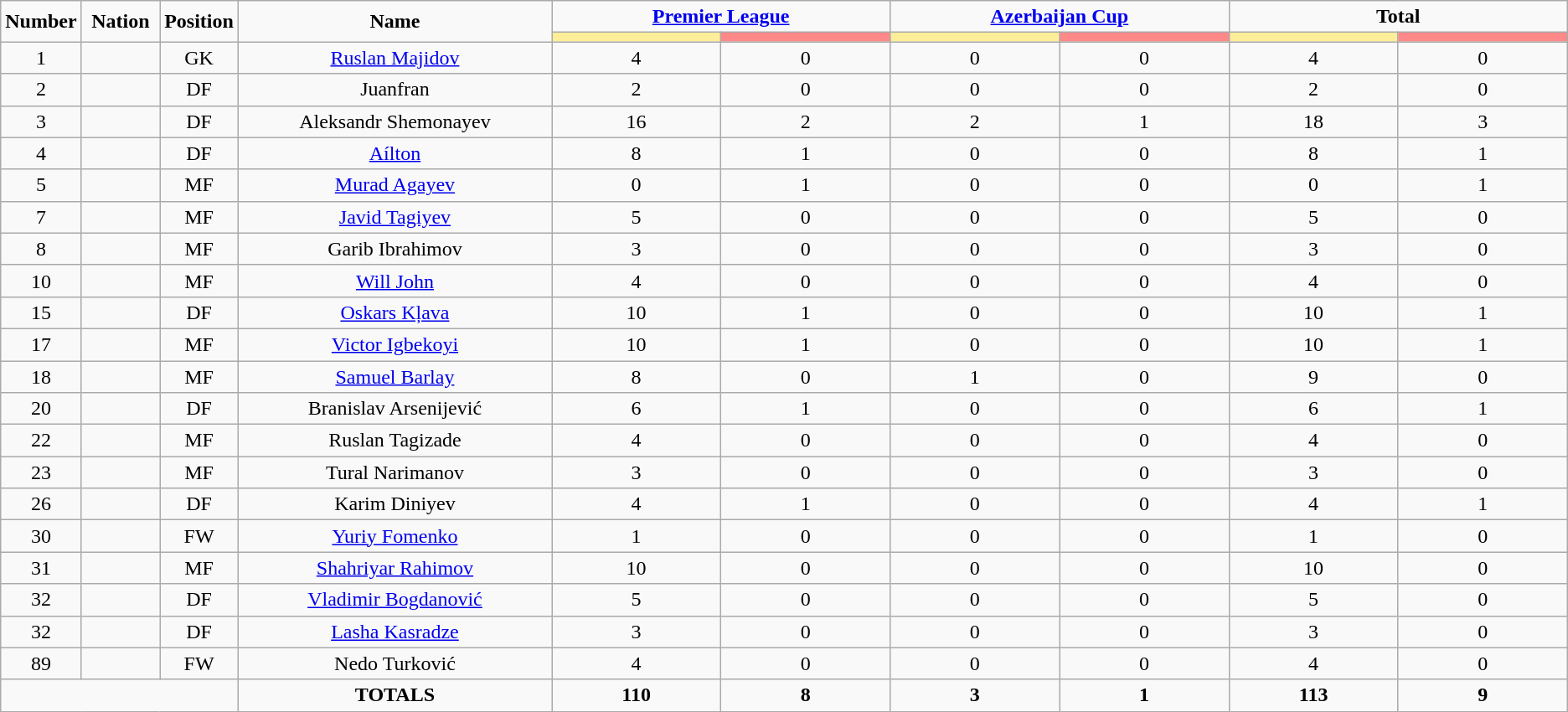<table class="wikitable" style="text-align:center;">
<tr>
<td rowspan="2"  style="width:5%; text-align:center;"><strong>Number</strong></td>
<td rowspan="2"  style="width:5%; text-align:center;"><strong>Nation</strong></td>
<td rowspan="2"  style="width:5%; text-align:center;"><strong>Position</strong></td>
<td rowspan="2"  style="width:20%; text-align:center;"><strong>Name</strong></td>
<td colspan="2" style="text-align:center;"><strong><a href='#'>Premier League</a></strong></td>
<td colspan="2" style="text-align:center;"><strong><a href='#'>Azerbaijan Cup</a></strong></td>
<td colspan="2" style="text-align:center;"><strong>Total</strong></td>
</tr>
<tr>
<th style="width:60px; background:#fe9;"></th>
<th style="width:60px; background:#ff8888;"></th>
<th style="width:60px; background:#fe9;"></th>
<th style="width:60px; background:#ff8888;"></th>
<th style="width:60px; background:#fe9;"></th>
<th style="width:60px; background:#ff8888;"></th>
</tr>
<tr>
<td>1</td>
<td></td>
<td>GK</td>
<td><a href='#'>Ruslan Majidov</a></td>
<td>4</td>
<td>0</td>
<td>0</td>
<td>0</td>
<td>4</td>
<td>0</td>
</tr>
<tr>
<td>2</td>
<td></td>
<td>DF</td>
<td>Juanfran</td>
<td>2</td>
<td>0</td>
<td>0</td>
<td>0</td>
<td>2</td>
<td>0</td>
</tr>
<tr>
<td>3</td>
<td></td>
<td>DF</td>
<td>Aleksandr Shemonayev</td>
<td>16</td>
<td>2</td>
<td>2</td>
<td>1</td>
<td>18</td>
<td>3</td>
</tr>
<tr>
<td>4</td>
<td></td>
<td>DF</td>
<td><a href='#'>Aílton</a></td>
<td>8</td>
<td>1</td>
<td>0</td>
<td>0</td>
<td>8</td>
<td>1</td>
</tr>
<tr>
<td>5</td>
<td></td>
<td>MF</td>
<td><a href='#'>Murad Agayev</a></td>
<td>0</td>
<td>1</td>
<td>0</td>
<td>0</td>
<td>0</td>
<td>1</td>
</tr>
<tr>
<td>7</td>
<td></td>
<td>MF</td>
<td><a href='#'>Javid Tagiyev</a></td>
<td>5</td>
<td>0</td>
<td>0</td>
<td>0</td>
<td>5</td>
<td>0</td>
</tr>
<tr>
<td>8</td>
<td></td>
<td>MF</td>
<td>Garib Ibrahimov</td>
<td>3</td>
<td>0</td>
<td>0</td>
<td>0</td>
<td>3</td>
<td>0</td>
</tr>
<tr>
<td>10</td>
<td></td>
<td>MF</td>
<td><a href='#'>Will John</a></td>
<td>4</td>
<td>0</td>
<td>0</td>
<td>0</td>
<td>4</td>
<td>0</td>
</tr>
<tr>
<td>15</td>
<td></td>
<td>DF</td>
<td><a href='#'>Oskars Kļava</a></td>
<td>10</td>
<td>1</td>
<td>0</td>
<td>0</td>
<td>10</td>
<td>1</td>
</tr>
<tr>
<td>17</td>
<td></td>
<td>MF</td>
<td><a href='#'>Victor Igbekoyi</a></td>
<td>10</td>
<td>1</td>
<td>0</td>
<td>0</td>
<td>10</td>
<td>1</td>
</tr>
<tr>
<td>18</td>
<td></td>
<td>MF</td>
<td><a href='#'>Samuel Barlay</a></td>
<td>8</td>
<td>0</td>
<td>1</td>
<td>0</td>
<td>9</td>
<td>0</td>
</tr>
<tr>
<td>20</td>
<td></td>
<td>DF</td>
<td>Branislav Arsenijević</td>
<td>6</td>
<td>1</td>
<td>0</td>
<td>0</td>
<td>6</td>
<td>1</td>
</tr>
<tr>
<td>22</td>
<td></td>
<td>MF</td>
<td>Ruslan Tagizade</td>
<td>4</td>
<td>0</td>
<td>0</td>
<td>0</td>
<td>4</td>
<td>0</td>
</tr>
<tr>
<td>23</td>
<td></td>
<td>MF</td>
<td>Tural Narimanov</td>
<td>3</td>
<td>0</td>
<td>0</td>
<td>0</td>
<td>3</td>
<td>0</td>
</tr>
<tr>
<td>26</td>
<td></td>
<td>DF</td>
<td>Karim Diniyev</td>
<td>4</td>
<td>1</td>
<td>0</td>
<td>0</td>
<td>4</td>
<td>1</td>
</tr>
<tr>
<td>30</td>
<td></td>
<td>FW</td>
<td><a href='#'>Yuriy Fomenko</a></td>
<td>1</td>
<td>0</td>
<td>0</td>
<td>0</td>
<td>1</td>
<td>0</td>
</tr>
<tr>
<td>31</td>
<td></td>
<td>MF</td>
<td><a href='#'>Shahriyar Rahimov</a></td>
<td>10</td>
<td>0</td>
<td>0</td>
<td>0</td>
<td>10</td>
<td>0</td>
</tr>
<tr>
<td>32</td>
<td></td>
<td>DF</td>
<td><a href='#'>Vladimir Bogdanović</a></td>
<td>5</td>
<td>0</td>
<td>0</td>
<td>0</td>
<td>5</td>
<td>0</td>
</tr>
<tr>
<td>32</td>
<td></td>
<td>DF</td>
<td><a href='#'>Lasha Kasradze</a></td>
<td>3</td>
<td>0</td>
<td>0</td>
<td>0</td>
<td>3</td>
<td>0</td>
</tr>
<tr>
<td>89</td>
<td></td>
<td>FW</td>
<td>Nedo Turković</td>
<td>4</td>
<td>0</td>
<td>0</td>
<td>0</td>
<td>4</td>
<td>0</td>
</tr>
<tr>
<td colspan="3"></td>
<td><strong>TOTALS</strong></td>
<td><strong>110</strong></td>
<td><strong>8</strong></td>
<td><strong>3</strong></td>
<td><strong>1</strong></td>
<td><strong>113</strong></td>
<td><strong>9</strong></td>
</tr>
</table>
